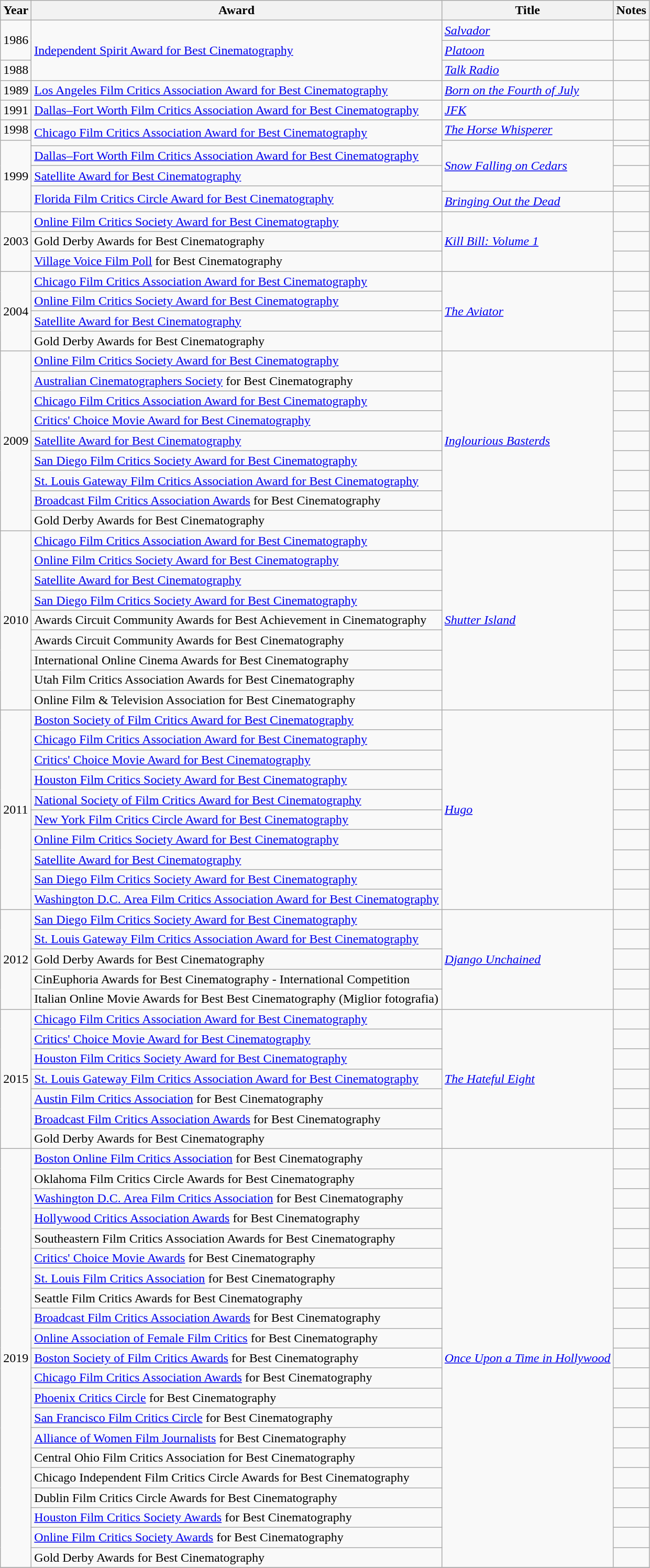<table class="wikitable">
<tr>
<th>Year</th>
<th>Award</th>
<th>Title</th>
<th>Notes</th>
</tr>
<tr>
<td rowspan="2">1986</td>
<td rowspan=3><a href='#'>Independent Spirit Award for Best Cinematography</a></td>
<td><em><a href='#'>Salvador</a></em></td>
<td></td>
</tr>
<tr>
<td><em><a href='#'>Platoon</a></em></td>
<td></td>
</tr>
<tr>
<td>1988</td>
<td><em><a href='#'>Talk Radio</a></em></td>
<td></td>
</tr>
<tr>
<td>1989</td>
<td><a href='#'>Los Angeles Film Critics Association Award for Best Cinematography</a></td>
<td><em><a href='#'>Born on the Fourth of July</a></em></td>
<td></td>
</tr>
<tr>
<td>1991</td>
<td><a href='#'>Dallas–Fort Worth Film Critics Association Award for Best Cinematography</a></td>
<td><em><a href='#'>JFK</a></em></td>
<td></td>
</tr>
<tr>
<td>1998</td>
<td rowspan=2><a href='#'>Chicago Film Critics Association Award for Best Cinematography</a></td>
<td><em><a href='#'>The Horse Whisperer</a></em></td>
<td></td>
</tr>
<tr>
<td rowspan=5>1999</td>
<td rowspan=4><em><a href='#'>Snow Falling on Cedars</a></em></td>
<td></td>
</tr>
<tr>
<td><a href='#'>Dallas–Fort Worth Film Critics Association Award for Best Cinematography</a></td>
<td></td>
</tr>
<tr>
<td><a href='#'>Satellite Award for Best Cinematography</a></td>
<td></td>
</tr>
<tr>
<td rowspan=2><a href='#'>Florida Film Critics Circle Award for Best Cinematography</a></td>
<td></td>
</tr>
<tr>
<td><em><a href='#'>Bringing Out the Dead</a></em></td>
<td></td>
</tr>
<tr>
<td rowspan=3>2003</td>
<td><a href='#'>Online Film Critics Society Award for Best Cinematography</a></td>
<td rowspan=3><em><a href='#'>Kill Bill: Volume 1</a></em></td>
<td></td>
</tr>
<tr>
<td>Gold Derby Awards for Best Cinematography</td>
<td></td>
</tr>
<tr>
<td><a href='#'>Village Voice Film Poll</a> for Best Cinematography</td>
<td></td>
</tr>
<tr>
<td rowspan=4>2004</td>
<td><a href='#'>Chicago Film Critics Association Award for Best Cinematography</a></td>
<td rowspan=4><em><a href='#'>The Aviator</a></em></td>
<td></td>
</tr>
<tr>
<td><a href='#'>Online Film Critics Society Award for Best Cinematography</a></td>
<td></td>
</tr>
<tr>
<td><a href='#'>Satellite Award for Best Cinematography</a></td>
<td></td>
</tr>
<tr>
<td>Gold Derby Awards for Best Cinematography</td>
<td></td>
</tr>
<tr>
<td rowspan=9>2009</td>
<td><a href='#'>Online Film Critics Society Award for Best Cinematography</a></td>
<td rowspan=9><em><a href='#'>Inglourious Basterds</a></em></td>
<td></td>
</tr>
<tr>
<td><a href='#'>Australian Cinematographers Society</a> for Best Cinematography</td>
<td></td>
</tr>
<tr>
<td><a href='#'>Chicago Film Critics Association Award for Best Cinematography</a></td>
<td></td>
</tr>
<tr>
<td><a href='#'>Critics' Choice Movie Award for Best Cinematography</a></td>
<td></td>
</tr>
<tr>
<td><a href='#'>Satellite Award for Best Cinematography</a></td>
<td></td>
</tr>
<tr>
<td><a href='#'>San Diego Film Critics Society Award for Best Cinematography</a></td>
<td></td>
</tr>
<tr>
<td><a href='#'>St. Louis Gateway Film Critics Association Award for Best Cinematography</a></td>
<td></td>
</tr>
<tr>
<td><a href='#'>Broadcast Film Critics Association Awards</a> for Best Cinematography</td>
<td></td>
</tr>
<tr>
<td>Gold Derby Awards for Best Cinematography</td>
<td></td>
</tr>
<tr>
<td rowspan=9>2010</td>
<td><a href='#'>Chicago Film Critics Association Award for Best Cinematography</a></td>
<td rowspan=9><em><a href='#'>Shutter Island</a></em></td>
<td></td>
</tr>
<tr>
<td><a href='#'>Online Film Critics Society Award for Best Cinematography</a></td>
<td></td>
</tr>
<tr>
<td><a href='#'>Satellite Award for Best Cinematography</a></td>
<td></td>
</tr>
<tr>
<td><a href='#'>San Diego Film Critics Society Award for Best Cinematography</a></td>
<td></td>
</tr>
<tr>
<td>Awards Circuit Community Awards for Best Achievement in Cinematography</td>
<td></td>
</tr>
<tr>
<td>Awards Circuit Community Awards for Best Cinematography</td>
<td></td>
</tr>
<tr>
<td>International Online Cinema Awards for Best Cinematography</td>
<td></td>
</tr>
<tr>
<td>Utah Film Critics Association Awards for Best Cinematography</td>
<td></td>
</tr>
<tr>
<td>Online Film & Television Association for Best Cinematography</td>
<td></td>
</tr>
<tr>
<td rowspan=10>2011</td>
<td><a href='#'>Boston Society of Film Critics Award for Best Cinematography</a></td>
<td rowspan=10><em><a href='#'>Hugo</a></em></td>
<td></td>
</tr>
<tr>
<td><a href='#'>Chicago Film Critics Association Award for Best Cinematography</a></td>
<td></td>
</tr>
<tr>
<td><a href='#'>Critics' Choice Movie Award for Best Cinematography</a></td>
<td></td>
</tr>
<tr>
<td><a href='#'>Houston Film Critics Society Award for Best Cinematography</a></td>
<td></td>
</tr>
<tr>
<td><a href='#'>National Society of Film Critics Award for Best Cinematography</a></td>
<td></td>
</tr>
<tr>
<td><a href='#'>New York Film Critics Circle Award for Best Cinematography</a></td>
<td></td>
</tr>
<tr>
<td><a href='#'>Online Film Critics Society Award for Best Cinematography</a></td>
<td></td>
</tr>
<tr>
<td><a href='#'>Satellite Award for Best Cinematography</a></td>
<td></td>
</tr>
<tr>
<td><a href='#'>San Diego Film Critics Society Award for Best Cinematography</a></td>
<td></td>
</tr>
<tr>
<td><a href='#'>Washington D.C. Area Film Critics Association Award for Best Cinematography</a></td>
<td></td>
</tr>
<tr>
<td rowspan=5>2012</td>
<td><a href='#'>San Diego Film Critics Society Award for Best Cinematography</a></td>
<td rowspan=5><em><a href='#'>Django Unchained</a></em></td>
<td></td>
</tr>
<tr>
<td><a href='#'>St. Louis Gateway Film Critics Association Award for Best Cinematography</a></td>
<td></td>
</tr>
<tr>
<td>Gold Derby Awards for Best Cinematography</td>
<td></td>
</tr>
<tr>
<td>CinEuphoria Awards for Best Cinematography - International Competition</td>
<td></td>
</tr>
<tr>
<td>Italian Online Movie Awards for Best Best Cinematography (Miglior fotografia)</td>
<td></td>
</tr>
<tr>
<td rowspan=7>2015</td>
<td><a href='#'>Chicago Film Critics Association Award for Best Cinematography</a></td>
<td rowspan=7><em><a href='#'>The Hateful Eight</a></em></td>
<td></td>
</tr>
<tr>
<td><a href='#'>Critics' Choice Movie Award for Best Cinematography</a></td>
<td></td>
</tr>
<tr>
<td><a href='#'>Houston Film Critics Society Award for Best Cinematography</a></td>
<td></td>
</tr>
<tr>
<td><a href='#'>St. Louis Gateway Film Critics Association Award for Best Cinematography</a></td>
<td></td>
</tr>
<tr>
<td><a href='#'>Austin Film Critics Association</a> for Best Cinematography</td>
<td></td>
</tr>
<tr>
<td><a href='#'>Broadcast Film Critics Association Awards</a> for Best Cinematography</td>
<td></td>
</tr>
<tr>
<td>Gold Derby Awards for Best Cinematography</td>
<td></td>
</tr>
<tr>
<td rowspan=21>2019</td>
<td><a href='#'>Boston Online Film Critics Association</a> for Best Cinematography</td>
<td rowspan=21><em><a href='#'>Once Upon a Time in Hollywood</a></em></td>
<td></td>
</tr>
<tr>
<td>Oklahoma Film Critics Circle Awards for Best Cinematography</td>
<td></td>
</tr>
<tr>
<td><a href='#'>Washington D.C. Area Film Critics Association</a> for Best Cinematography</td>
<td></td>
</tr>
<tr>
<td><a href='#'>Hollywood Critics Association Awards</a> for Best Cinematography</td>
<td></td>
</tr>
<tr>
<td>Southeastern Film Critics Association Awards for Best Cinematography</td>
<td></td>
</tr>
<tr>
<td><a href='#'>Critics' Choice Movie Awards</a> for Best Cinematography</td>
<td></td>
</tr>
<tr>
<td><a href='#'>St. Louis Film Critics Association</a> for Best Cinematography</td>
<td></td>
</tr>
<tr>
<td>Seattle Film Critics Awards for Best Cinematography</td>
<td></td>
</tr>
<tr>
<td><a href='#'>Broadcast Film Critics Association Awards</a> for Best Cinematography</td>
<td></td>
</tr>
<tr>
<td><a href='#'>Online Association of Female Film Critics</a> for Best Cinematography</td>
<td></td>
</tr>
<tr>
<td><a href='#'>Boston Society of Film Critics Awards</a> for Best Cinematography</td>
<td></td>
</tr>
<tr>
<td><a href='#'>Chicago Film Critics Association Awards</a> for Best Cinematography</td>
<td></td>
</tr>
<tr>
<td><a href='#'>Phoenix Critics Circle</a> for Best Cinematography</td>
<td></td>
</tr>
<tr>
<td><a href='#'>San Francisco Film Critics Circle</a> for Best Cinematography</td>
<td></td>
</tr>
<tr>
<td><a href='#'>Alliance of Women Film Journalists</a> for Best Cinematography</td>
<td></td>
</tr>
<tr>
<td>Central Ohio Film Critics Association for Best Cinematography</td>
<td></td>
</tr>
<tr>
<td>Chicago Independent Film Critics Circle Awards for Best Cinematography</td>
<td></td>
</tr>
<tr>
<td>Dublin Film Critics Circle Awards for Best Cinematography</td>
<td></td>
</tr>
<tr>
<td><a href='#'>Houston Film Critics Society Awards</a> for Best Cinematography</td>
<td></td>
</tr>
<tr>
<td><a href='#'>Online Film Critics Society Awards</a> for Best Cinematography</td>
<td></td>
</tr>
<tr>
<td>Gold Derby Awards for Best Cinematography</td>
<td></td>
</tr>
<tr>
</tr>
</table>
